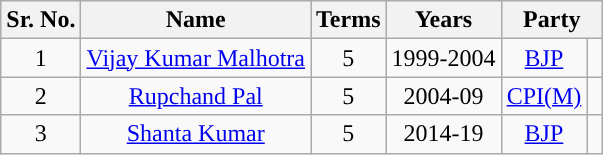<table class="wikitable sortable">
<tr>
<th>Sr. No.</th>
<th>Name</th>
<th>Terms</th>
<th>Years</th>
<th colspan="2">Party</th>
</tr>
<tr align="center">
<td>1</td>
<td><a href='#'>Vijay Kumar Malhotra</a></td>
<td>5</td>
<td>1999-2004</td>
<td><a href='#'>BJP</a></td>
<td width="3px"></td>
</tr>
<tr align="center">
<td>2</td>
<td><a href='#'>Rupchand Pal</a></td>
<td>5</td>
<td>2004-09</td>
<td rowspan="1"><a href='#'>CPI(M)</a></td>
<td width="3px"></td>
</tr>
<tr align="center">
<td>3</td>
<td><a href='#'>Shanta Kumar</a></td>
<td>5</td>
<td>2014-19</td>
<td rowspan="1"><a href='#'>BJP</a></td>
<td width="3px"></td>
</tr>
</table>
